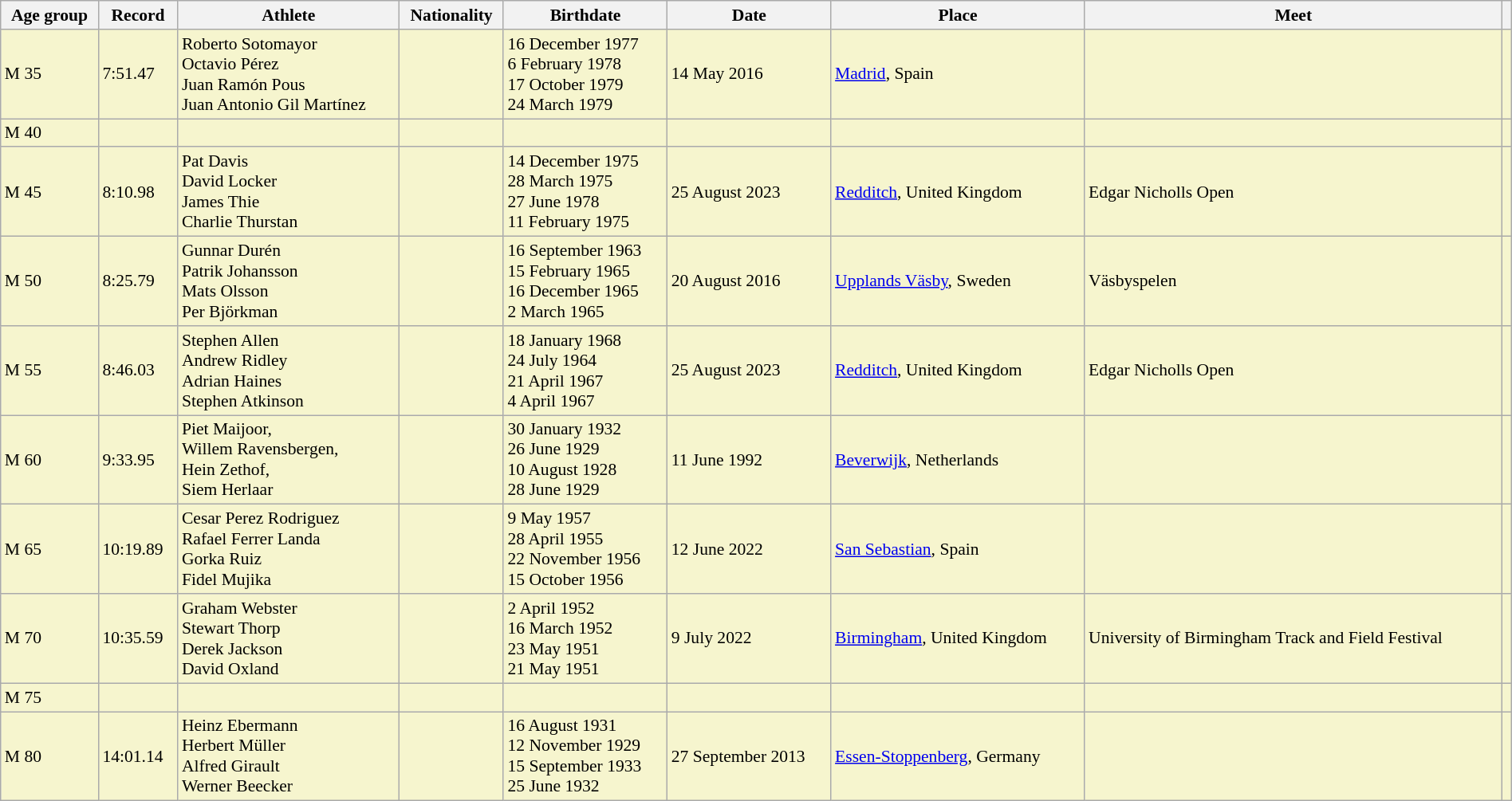<table class="wikitable" style="font-size:90%; width: 100%;">
<tr>
<th>Age group</th>
<th>Record</th>
<th>Athlete</th>
<th>Nationality</th>
<th>Birthdate</th>
<th>Date</th>
<th>Place</th>
<th>Meet</th>
<th></th>
</tr>
<tr style="background:#f6F5CE;">
<td>M 35</td>
<td>7:51.47</td>
<td>Roberto Sotomayor<br>Octavio Pérez<br>Juan Ramón Pous<br>Juan Antonio Gil Martínez</td>
<td></td>
<td>16 December 1977<br>6 February 1978<br>17 October 1979<br>24 March 1979</td>
<td>14 May 2016</td>
<td><a href='#'>Madrid</a>, Spain</td>
<td></td>
<td></td>
</tr>
<tr style="background:#f6F5CE;">
<td>M 40</td>
<td></td>
<td></td>
<td></td>
<td></td>
<td></td>
<td></td>
<td></td>
<td></td>
</tr>
<tr style="background:#f6F5CE;">
<td>M 45</td>
<td>8:10.98</td>
<td>Pat Davis<br>David Locker<br>James Thie<br> Charlie Thurstan</td>
<td></td>
<td>14 December 1975<br>28 March 1975<br>27 June 1978<br>11 February 1975</td>
<td>25 August 2023</td>
<td><a href='#'>Redditch</a>, United Kingdom</td>
<td>Edgar Nicholls Open</td>
<td></td>
</tr>
<tr style="background:#f6F5CE;">
<td>M 50</td>
<td>8:25.79</td>
<td>Gunnar Durén<br>Patrik Johansson<br>Mats Olsson<br>Per Björkman</td>
<td></td>
<td>16 September 1963<br>15 February 1965<br>16 December 1965<br>2 March 1965</td>
<td>20 August 2016</td>
<td><a href='#'>Upplands Väsby</a>, Sweden</td>
<td>Väsbyspelen</td>
<td></td>
</tr>
<tr style="background:#f6F5CE;">
<td>M 55</td>
<td>8:46.03</td>
<td>Stephen Allen<br>Andrew Ridley<br>Adrian Haines<br>Stephen Atkinson</td>
<td></td>
<td>18 January 1968<br>24 July 1964<br>21 April 1967<br>4 April 1967</td>
<td>25 August 2023</td>
<td><a href='#'>Redditch</a>, United Kingdom</td>
<td>Edgar Nicholls Open</td>
<td></td>
</tr>
<tr style="background:#f6F5CE;">
<td>M 60</td>
<td>9:33.95</td>
<td>Piet Maijoor,<br>Willem Ravensbergen,<br>Hein Zethof,<br>Siem Herlaar</td>
<td></td>
<td>30 January 1932<br>26 June 1929<br>10 August 1928<br>28 June 1929</td>
<td>11 June 1992</td>
<td><a href='#'>Beverwijk</a>, Netherlands</td>
<td></td>
<td></td>
</tr>
<tr style="background:#f6F5CE;">
<td>M 65</td>
<td>10:19.89</td>
<td>Cesar Perez Rodriguez<br>Rafael Ferrer Landa<br>Gorka Ruiz<br>Fidel Mujika</td>
<td></td>
<td>9 May 1957<br>28 April 1955<br>22 November 1956<br>15 October 1956</td>
<td>12 June 2022</td>
<td><a href='#'>San Sebastian</a>, Spain</td>
<td></td>
<td></td>
</tr>
<tr style="background:#f6F5CE;">
<td>M 70</td>
<td>10:35.59</td>
<td>Graham Webster<br>Stewart Thorp<br>Derek Jackson<br>David Oxland</td>
<td></td>
<td>2 April 1952<br>16 March 1952<br>23 May 1951<br>21 May 1951</td>
<td>9 July 2022</td>
<td><a href='#'>Birmingham</a>, United Kingdom</td>
<td>University of Birmingham Track and Field Festival</td>
<td></td>
</tr>
<tr style="background:#f6F5CE;">
<td>M 75</td>
<td></td>
<td></td>
<td></td>
<td></td>
<td></td>
<td></td>
<td></td>
<td></td>
</tr>
<tr style="background:#f6F5CE;">
<td>M 80</td>
<td>14:01.14</td>
<td>Heinz Ebermann<br>Herbert Müller<br>Alfred Girault<br>Werner Beecker</td>
<td></td>
<td>16 August 1931<br>12 November 1929<br>15 September 1933<br>25 June 1932</td>
<td>27 September 2013</td>
<td><a href='#'>Essen-Stoppenberg</a>, Germany</td>
<td></td>
<td></td>
</tr>
</table>
